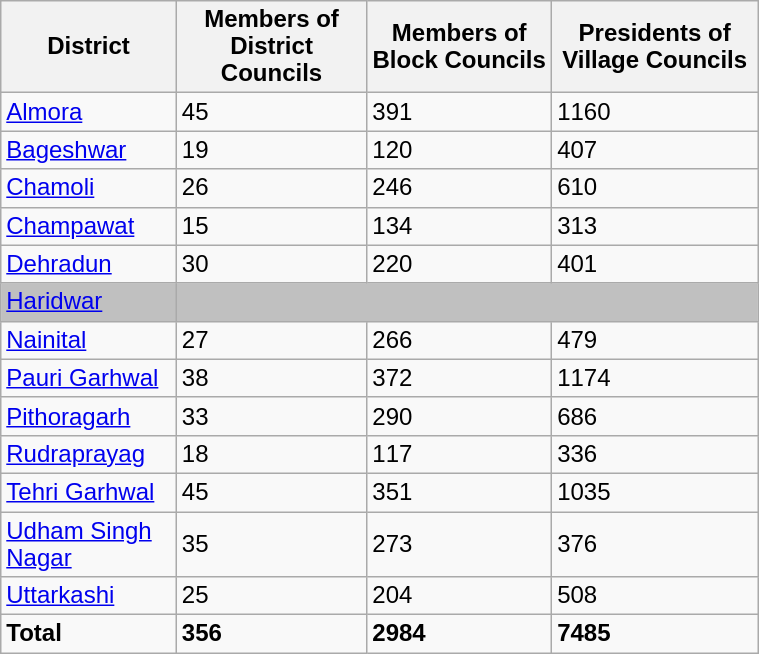<table width="40%" cellpadding="2" cellspacing="0" border="1" style="border-collapse: collapse; border: 2px black; font-size: x-big; font-family: arial" class="wikitable sortable">
<tr>
<th>District</th>
<th>Members of District Councils</th>
<th>Members of Block Councils</th>
<th>Presidents of Village Councils</th>
</tr>
<tr>
<td><a href='#'>Almora</a></td>
<td>45</td>
<td>391</td>
<td>1160</td>
</tr>
<tr>
<td><a href='#'>Bageshwar</a></td>
<td>19</td>
<td>120</td>
<td>407</td>
</tr>
<tr>
<td><a href='#'>Chamoli</a></td>
<td>26</td>
<td>246</td>
<td>610</td>
</tr>
<tr>
<td><a href='#'>Champawat</a></td>
<td>15</td>
<td>134</td>
<td>313</td>
</tr>
<tr>
<td><a href='#'>Dehradun</a></td>
<td>30</td>
<td>220</td>
<td>401</td>
</tr>
<tr>
<td style="background-color:Silver"><a href='#'>Haridwar</a></td>
<td style="background-color:Silver"; colspan=3></td>
</tr>
<tr>
<td><a href='#'>Nainital</a></td>
<td>27</td>
<td>266</td>
<td>479</td>
</tr>
<tr>
<td><a href='#'>Pauri Garhwal</a></td>
<td>38</td>
<td>372</td>
<td>1174</td>
</tr>
<tr>
<td><a href='#'>Pithoragarh</a></td>
<td>33</td>
<td>290</td>
<td>686</td>
</tr>
<tr>
<td><a href='#'>Rudraprayag</a></td>
<td>18</td>
<td>117</td>
<td>336</td>
</tr>
<tr>
<td><a href='#'>Tehri Garhwal</a></td>
<td>45</td>
<td>351</td>
<td>1035</td>
</tr>
<tr>
<td><a href='#'>Udham Singh Nagar</a></td>
<td>35</td>
<td>273</td>
<td>376</td>
</tr>
<tr>
<td><a href='#'>Uttarkashi</a></td>
<td>25</td>
<td>204</td>
<td>508</td>
</tr>
<tr>
<td><strong>Total</strong></td>
<td><strong>356</strong></td>
<td><strong>2984</strong></td>
<td><strong>7485</strong></td>
</tr>
</table>
